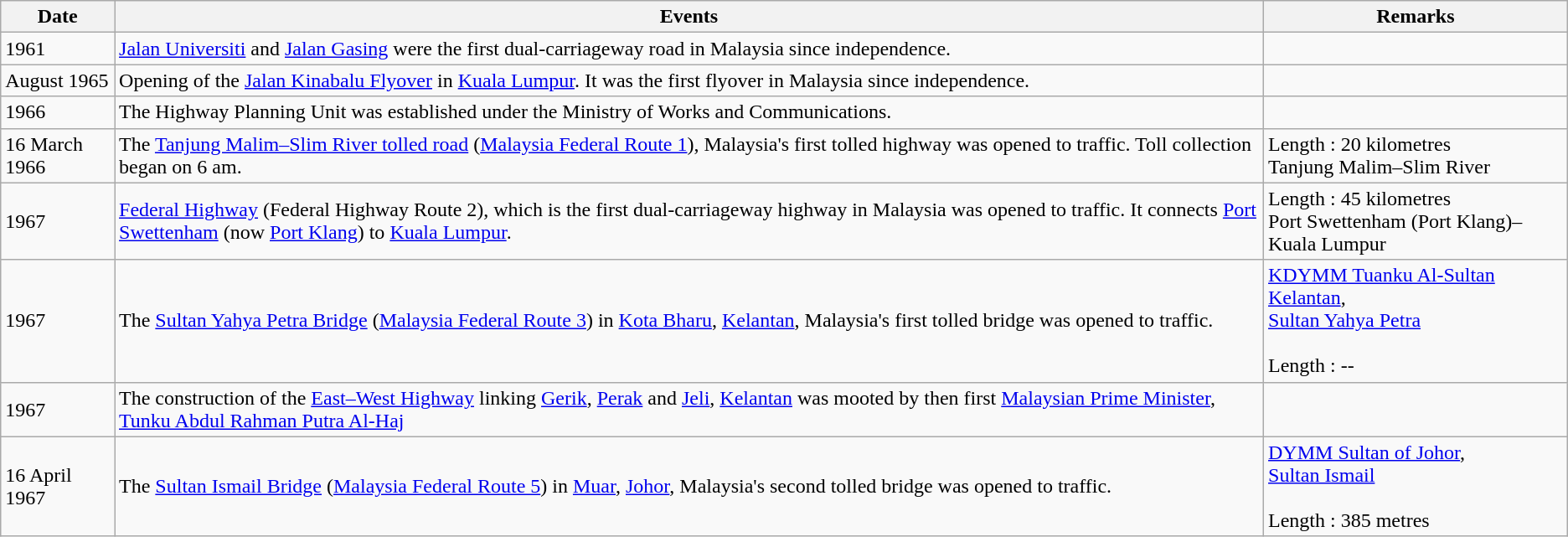<table class="wikitable">
<tr>
<th>Date</th>
<th>Events</th>
<th>Remarks</th>
</tr>
<tr>
<td>1961</td>
<td><a href='#'>Jalan Universiti</a> and <a href='#'>Jalan Gasing</a> were the first dual-carriageway road in Malaysia since independence.</td>
<td></td>
</tr>
<tr>
<td>August 1965</td>
<td>Opening of the <a href='#'>Jalan Kinabalu Flyover</a> in <a href='#'>Kuala Lumpur</a>. It was the first flyover in Malaysia since independence.</td>
<td></td>
</tr>
<tr>
<td>1966</td>
<td>The Highway Planning Unit was established under the Ministry of Works and Communications.</td>
<td></td>
</tr>
<tr>
<td>16 March 1966</td>
<td>The <a href='#'>Tanjung Malim–Slim River tolled road</a> (<a href='#'>Malaysia Federal Route 1</a>), Malaysia's first tolled highway was opened to traffic. Toll collection began on 6 am.</td>
<td>Length : 20 kilometres<br>Tanjung Malim–Slim River</td>
</tr>
<tr>
<td>1967</td>
<td><a href='#'>Federal Highway</a> (Federal Highway Route 2), which is the first dual-carriageway highway in Malaysia was opened to traffic. It connects <a href='#'>Port Swettenham</a> (now <a href='#'>Port Klang</a>) to <a href='#'>Kuala Lumpur</a>.</td>
<td>Length : 45 kilometres<br>Port Swettenham (Port Klang)–Kuala Lumpur</td>
</tr>
<tr>
<td>1967</td>
<td>The <a href='#'>Sultan Yahya Petra Bridge</a> (<a href='#'>Malaysia Federal Route 3</a>) in <a href='#'>Kota Bharu</a>, <a href='#'>Kelantan</a>, Malaysia's first tolled bridge was opened to traffic.</td>
<td><a href='#'>KDYMM Tuanku Al-Sultan Kelantan</a>,<br><a href='#'>Sultan Yahya Petra</a><br><br>Length : --</td>
</tr>
<tr>
<td>1967</td>
<td>The construction of the <a href='#'>East–West Highway</a> linking <a href='#'>Gerik</a>, <a href='#'>Perak</a> and <a href='#'>Jeli</a>, <a href='#'>Kelantan</a> was mooted by then first <a href='#'>Malaysian Prime Minister</a>, <a href='#'>Tunku Abdul Rahman Putra Al-Haj</a></td>
<td></td>
</tr>
<tr>
<td>16 April 1967</td>
<td>The <a href='#'>Sultan Ismail Bridge</a> (<a href='#'>Malaysia Federal Route 5</a>) in <a href='#'>Muar</a>, <a href='#'>Johor</a>, Malaysia's second tolled bridge was opened to traffic.</td>
<td><a href='#'>DYMM Sultan of Johor</a>,<br><a href='#'>Sultan Ismail</a> <br><br>Length : 385 metres</td>
</tr>
</table>
